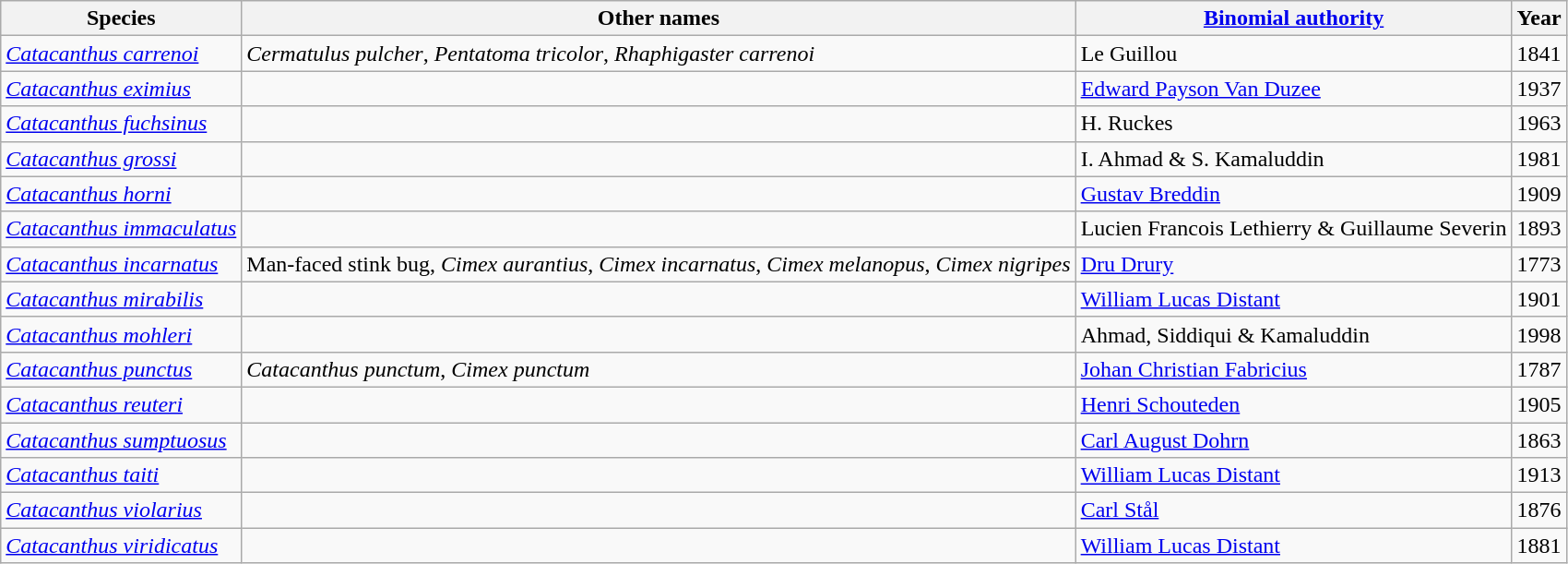<table class="wikitable sortable">
<tr>
<th>Species</th>
<th>Other names</th>
<th><a href='#'>Binomial authority</a></th>
<th>Year</th>
</tr>
<tr>
<td><em><a href='#'>Catacanthus carrenoi</a></em></td>
<td><em>Cermatulus pulcher</em>, <em>Pentatoma tricolor</em>, <em>Rhaphigaster carrenoi</em></td>
<td>Le Guillou</td>
<td>1841</td>
</tr>
<tr>
<td><em><a href='#'>Catacanthus eximius</a></em></td>
<td></td>
<td><a href='#'>Edward Payson Van Duzee</a></td>
<td>1937</td>
</tr>
<tr>
<td><em><a href='#'>Catacanthus fuchsinus</a></em></td>
<td></td>
<td>H. Ruckes</td>
<td>1963</td>
</tr>
<tr>
<td><em><a href='#'>Catacanthus grossi</a></em></td>
<td></td>
<td>I. Ahmad & S. Kamaluddin</td>
<td>1981</td>
</tr>
<tr>
<td><em><a href='#'>Catacanthus horni</a></em></td>
<td></td>
<td><a href='#'>Gustav Breddin</a></td>
<td>1909</td>
</tr>
<tr>
<td><em><a href='#'>Catacanthus immaculatus</a></em></td>
<td></td>
<td>Lucien Francois Lethierry & Guillaume Severin</td>
<td>1893</td>
</tr>
<tr>
<td><em><a href='#'>Catacanthus incarnatus</a></em></td>
<td>Man-faced stink bug, <em>Cimex aurantius</em>, <em>Cimex incarnatus</em>, <em>Cimex melanopus</em>, <em>Cimex nigripes</em></td>
<td><a href='#'>Dru Drury</a></td>
<td>1773</td>
</tr>
<tr>
<td><em><a href='#'>Catacanthus mirabilis</a></em></td>
<td></td>
<td><a href='#'>William Lucas Distant</a></td>
<td>1901</td>
</tr>
<tr>
<td><em><a href='#'>Catacanthus mohleri</a></em></td>
<td></td>
<td>Ahmad, Siddiqui & Kamaluddin</td>
<td>1998</td>
</tr>
<tr>
<td><em><a href='#'>Catacanthus punctus</a></em></td>
<td><em>Catacanthus punctum</em>, <em>Cimex punctum</em></td>
<td><a href='#'>Johan Christian Fabricius</a></td>
<td>1787</td>
</tr>
<tr>
<td><em><a href='#'>Catacanthus reuteri</a></em></td>
<td></td>
<td><a href='#'>Henri Schouteden</a></td>
<td>1905</td>
</tr>
<tr>
<td><em><a href='#'>Catacanthus sumptuosus</a></em></td>
<td></td>
<td><a href='#'>Carl August Dohrn</a></td>
<td>1863</td>
</tr>
<tr>
<td><em><a href='#'>Catacanthus taiti</a></em></td>
<td></td>
<td><a href='#'>William Lucas Distant</a></td>
<td>1913</td>
</tr>
<tr>
<td><em><a href='#'>Catacanthus violarius</a></em></td>
<td></td>
<td><a href='#'>Carl Stål</a></td>
<td>1876</td>
</tr>
<tr>
<td><em><a href='#'>Catacanthus viridicatus</a></em></td>
<td></td>
<td><a href='#'>William Lucas Distant</a></td>
<td>1881</td>
</tr>
</table>
